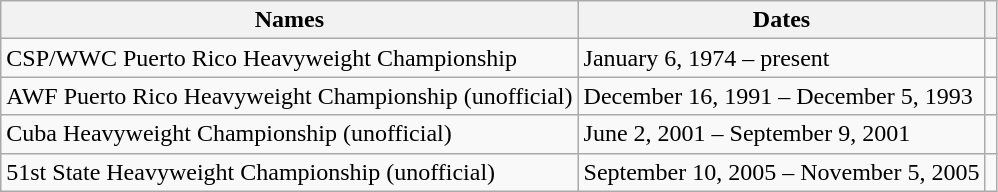<table class="wikitable">
<tr>
<th scope="col">Names</th>
<th scope="col">Dates</th>
<th scope="col"></th>
</tr>
<tr>
<td scope="row">CSP/WWC Puerto Rico Heavyweight Championship</td>
<td>January 6, 1974 – present</td>
<td></td>
</tr>
<tr>
<td scope="row">AWF Puerto Rico Heavyweight Championship (unofficial)</td>
<td>December 16, 1991 – December 5, 1993</td>
<td></td>
</tr>
<tr>
<td scope="row">Cuba Heavyweight Championship (unofficial)</td>
<td>June 2, 2001 – September 9, 2001</td>
<td></td>
</tr>
<tr>
<td scope="row">51st State Heavyweight Championship (unofficial)</td>
<td>September 10, 2005 – November 5, 2005</td>
<td></td>
</tr>
</table>
